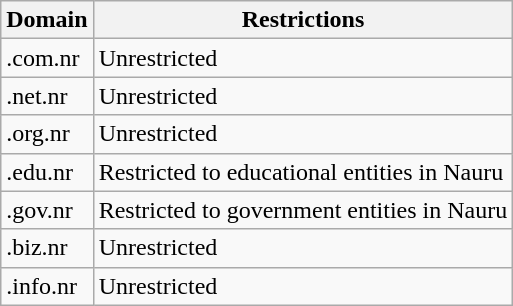<table class="wikitable">
<tr>
<th>Domain</th>
<th>Restrictions</th>
</tr>
<tr>
<td>.com.nr</td>
<td>Unrestricted</td>
</tr>
<tr>
<td>.net.nr</td>
<td>Unrestricted</td>
</tr>
<tr>
<td>.org.nr</td>
<td>Unrestricted</td>
</tr>
<tr>
<td>.edu.nr</td>
<td>Restricted to educational entities in Nauru</td>
</tr>
<tr>
<td>.gov.nr</td>
<td>Restricted to government entities in Nauru</td>
</tr>
<tr>
<td>.biz.nr</td>
<td>Unrestricted</td>
</tr>
<tr>
<td>.info.nr</td>
<td>Unrestricted</td>
</tr>
</table>
